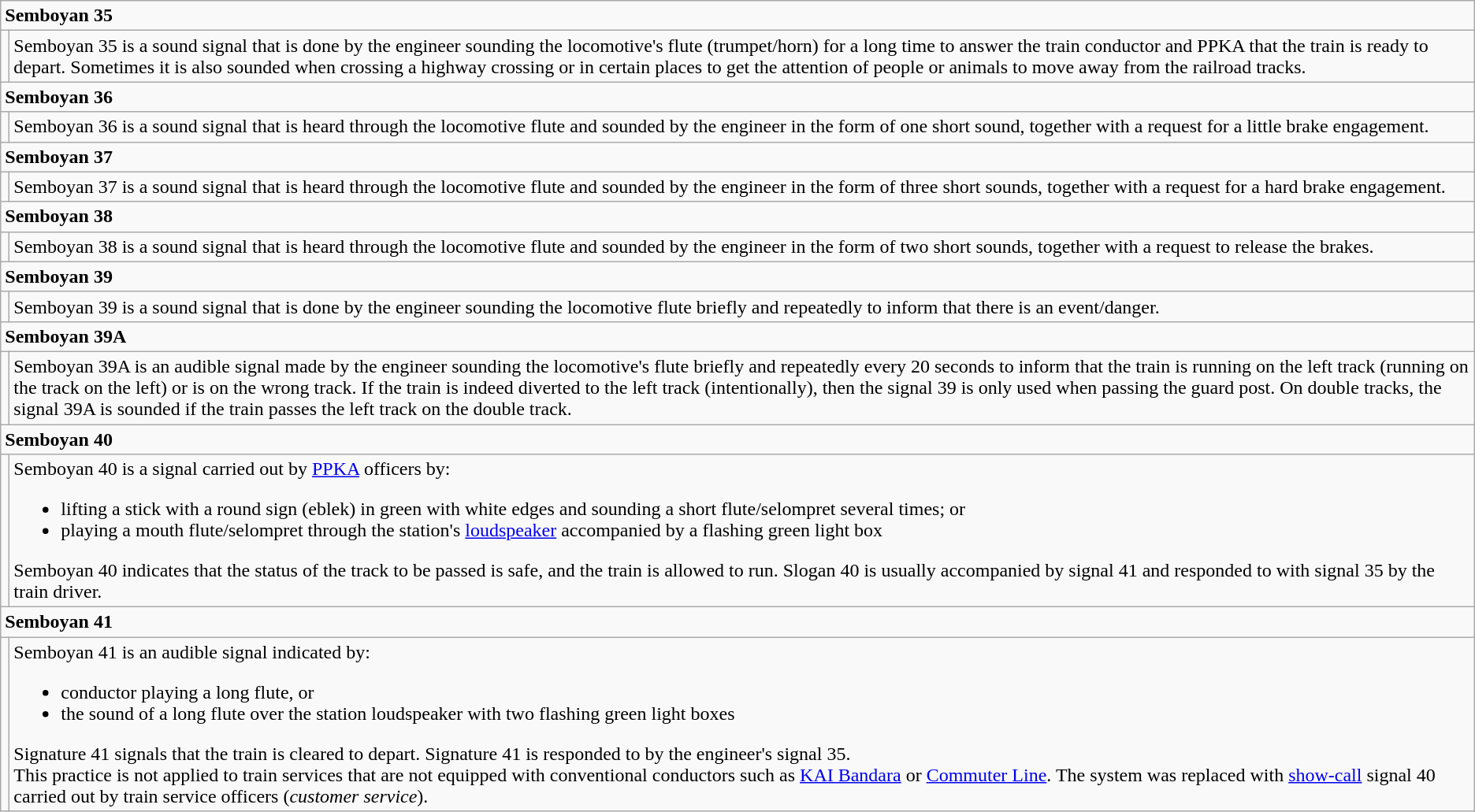<table Class=wikitable style=text-align:left>
<tr>
<td colspan=2><strong>Semboyan 35</strong></td>
</tr>
<tr>
<td><br><br></td>
<td>Semboyan 35 is a sound signal that is done by the engineer sounding the locomotive's flute (trumpet/horn) for a long time to answer the train conductor and PPKA that the train is ready to depart. Sometimes it is also sounded when crossing a highway crossing or in certain places to get the attention of people or animals to move away from the railroad tracks.</td>
</tr>
<tr>
<td colspan=2><strong>Semboyan 36</strong></td>
</tr>
<tr>
<td></td>
<td>Semboyan 36 is a sound signal that is heard through the locomotive flute and sounded by the engineer in the form of one short sound, together with a request for a little brake engagement.</td>
</tr>
<tr>
<td colspan=2><strong>Semboyan 37</strong></td>
</tr>
<tr>
<td></td>
<td>Semboyan 37 is a sound signal that is heard through the locomotive flute and sounded by the engineer in the form of three short sounds, together with a request for a hard brake engagement.</td>
</tr>
<tr>
<td colspan=2><strong>Semboyan 38</strong></td>
</tr>
<tr>
<td></td>
<td>Semboyan 38 is a sound signal that is heard through the locomotive flute and sounded by the engineer in the form of two short sounds, together with a request to release the brakes.</td>
</tr>
<tr>
<td colspan=2><strong>Semboyan 39</strong></td>
</tr>
<tr>
<td></td>
<td>Semboyan 39 is a sound signal that is done by the engineer sounding the locomotive flute briefly and repeatedly to inform that there is an event/danger.</td>
</tr>
<tr>
<td colspan=2><strong>Semboyan 39A</strong></td>
</tr>
<tr>
<td></td>
<td>Semboyan 39A is an audible signal made by the engineer sounding the locomotive's flute briefly and repeatedly every 20 seconds to inform that the train is running on the left track (running on the track on the left) or is on the wrong track. If the train is indeed diverted to the left track (intentionally), then the signal 39 is only used when passing the guard post. On double tracks, the signal 39A is sounded if the train passes the left track on the double track.</td>
</tr>
<tr>
<td colspan=2><strong>Semboyan 40</strong></td>
</tr>
<tr>
<td></td>
<td>Semboyan 40 is a signal carried out by <a href='#'>PPKA</a> officers by:<br><ul><li>lifting a stick with a round sign (eblek) in green with white edges and sounding a short flute/selompret several times; or</li><li>playing a mouth flute/selompret through the station's <a href='#'>loudspeaker</a> accompanied by a flashing green light box</li></ul>Semboyan 40 indicates that the status of the track to be passed is safe, and the train is allowed to run. Slogan 40 is usually accompanied by signal 41 and responded to with signal 35 by the train driver.</td>
</tr>
<tr>
<td colspan=2><strong>Semboyan 41</strong></td>
</tr>
<tr>
<td></td>
<td>Semboyan 41 is an audible signal indicated by:<br><ul><li>conductor playing a long flute, or</li><li>the sound of a long flute over the station loudspeaker with two flashing green light boxes</li></ul>Signature 41 signals that the train is cleared to depart. Signature 41 is responded to by the engineer's signal 35.<br>This practice is not applied to train services that are not equipped with conventional conductors such as <a href='#'>KAI Bandara</a> or <a href='#'>Commuter Line</a>. The system was replaced with <a href='#'>show-call</a> signal 40 carried out by train service officers (<em>customer service</em>).</td>
</tr>
</table>
